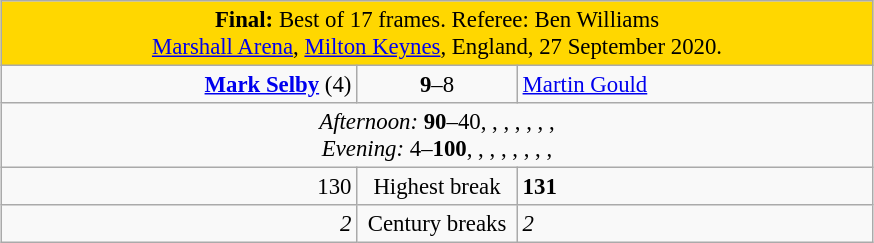<table class="wikitable" style="font-size: 95%; margin: 1em auto 1em auto;">
<tr>
<td colspan="3"  style="text-align:center; background:gold;"><strong>Final:</strong> Best of 17 frames. Referee: Ben Williams<br> <a href='#'>Marshall Arena</a>, <a href='#'>Milton Keynes</a>, England, 27 September 2020.</td>
</tr>
<tr>
<td style="width:230px; text-align:right;"><strong><a href='#'>Mark Selby</a></strong> (4)<br></td>
<td style="width:100px; text-align:center;"><strong>9</strong>–8</td>
<td style="width:230px;"><a href='#'>Martin Gould</a><br></td>
</tr>
<tr>
<td colspan="3"  style="text-align:center; font-size:100%;"><em>Afternoon:</em> <strong>90</strong>–40, , , , , , ,  <br><em>Evening:</em> 4–<strong>100</strong>, , , , , , , , </td>
</tr>
<tr>
<td style="text-align:right;">130</td>
<td style="text-align:center;">Highest break</td>
<td><strong>131</strong></td>
</tr>
<tr>
<td style="text-align:right;"><em>2</em></td>
<td style="text-align:center;">Century breaks</td>
<td><em>2</em></td>
</tr>
</table>
